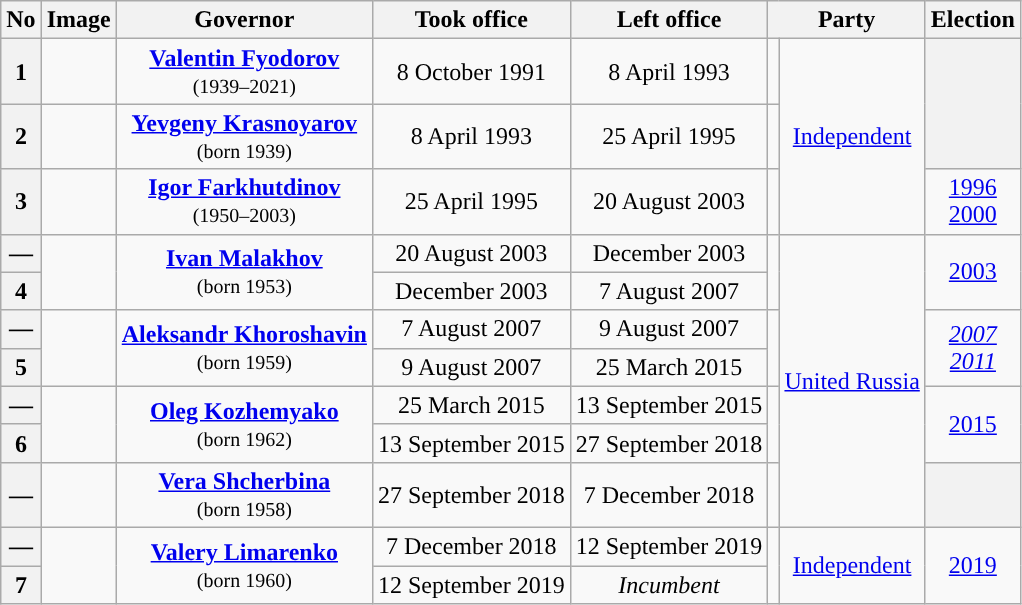<table class="wikitable" style="text-align: center;">
<tr>
<th>No</th>
<th>Image</th>
<th>Governor</th>
<th>Took office</th>
<th>Left office</th>
<th colspan=2>Party</th>
<th>Election</th>
</tr>
<tr>
<th>1</th>
<td></td>
<td><strong><a href='#'>Valentin Fyodorov</a></strong><br><small>(1939–2021)</small></td>
<td>8 October 1991</td>
<td>8 April 1993</td>
<td style="background: "></td>
<td rowspan=3><a href='#'>Independent</a></td>
<th rowspan=2></th>
</tr>
<tr>
<th>2</th>
<td></td>
<td><strong><a href='#'>Yevgeny Krasnoyarov</a></strong><br><small>(born 1939)</small></td>
<td>8 April 1993</td>
<td>25 April 1995</td>
<td style="background: "></td>
</tr>
<tr>
<th>3</th>
<td></td>
<td><strong><a href='#'>Igor Farkhutdinov</a></strong><br><small>(1950–2003)</small></td>
<td>25 April 1995</td>
<td>20 August 2003</td>
<td style="background: "></td>
<td><a href='#'>1996</a><br><a href='#'>2000</a></td>
</tr>
<tr>
<th>—</th>
<td rowspan=2></td>
<td rowspan=2><strong><a href='#'>Ivan Malakhov</a></strong><br><small>(born 1953)</small></td>
<td>20 August 2003</td>
<td>December 2003</td>
<td rowspan=2; style="background: "></td>
<td rowspan=7><a href='#'>United Russia</a></td>
<td rowspan=2><a href='#'>2003</a></td>
</tr>
<tr>
<th>4</th>
<td>December 2003</td>
<td>7 August 2007</td>
</tr>
<tr>
<th>—</th>
<td rowspan=2></td>
<td rowspan=2><strong><a href='#'>Aleksandr Khoroshavin</a></strong><br><small>(born 1959)</small></td>
<td>7 August 2007</td>
<td>9 August 2007</td>
<td rowspan=2; style="background: "></td>
<td rowspan=2><em><a href='#'>2007</a></em><br><em><a href='#'>2011</a></em></td>
</tr>
<tr>
<th>5</th>
<td>9 August 2007</td>
<td>25 March 2015</td>
</tr>
<tr>
<th>—</th>
<td rowspan=2></td>
<td rowspan=2><strong><a href='#'>Oleg Kozhemyako</a></strong><br><small>(born 1962)</small></td>
<td>25 March 2015</td>
<td>13 September 2015</td>
<td rowspan=2; style="background: "></td>
<td rowspan=2><a href='#'>2015</a></td>
</tr>
<tr>
<th>6</th>
<td>13 September 2015</td>
<td>27 September 2018</td>
</tr>
<tr>
<th>—</th>
<td></td>
<td><strong><a href='#'>Vera Shcherbina</a></strong><br><small>(born 1958)</small></td>
<td>27 September 2018</td>
<td>7 December 2018</td>
<td style="background: "></td>
<th></th>
</tr>
<tr>
<th>—</th>
<td rowspan=2></td>
<td rowspan=2><strong><a href='#'>Valery Limarenko</a></strong><br><small>(born 1960)</small></td>
<td>7 December 2018</td>
<td>12 September 2019</td>
<td rowspan=2; style="background: "></td>
<td rowspan=2><a href='#'>Independent</a></td>
<td rowspan=2><a href='#'>2019</a></td>
</tr>
<tr>
<th>7</th>
<td>12 September 2019</td>
<td><em>Incumbent</em></td>
</tr>
</table>
